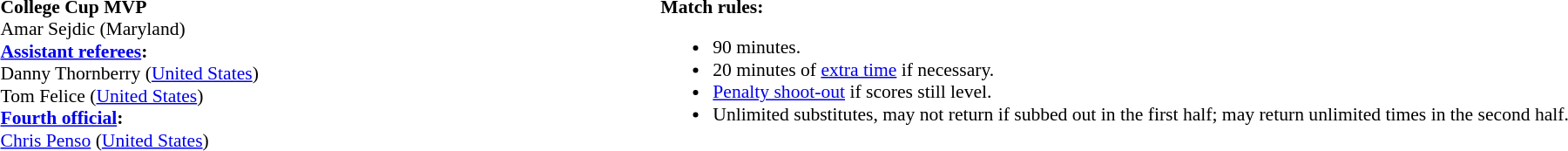<table width=100% style="font-size:90%">
<tr>
<td><br><strong>College Cup MVP</strong>
<br>Amar Sejdic (Maryland)<br><strong><a href='#'>Assistant referees</a>:</strong>
<br>Danny Thornberry (<a href='#'>United States</a>)
<br>Tom Felice (<a href='#'>United States</a>)
<br><strong><a href='#'>Fourth official</a>:</strong>
<br><a href='#'>Chris Penso</a> (<a href='#'>United States</a>)</td>
<td style="width:60%; vertical-align:top;"><br><strong>Match rules:</strong><ul><li>90 minutes.</li><li>20 minutes of <a href='#'>extra time</a> if necessary.</li><li><a href='#'>Penalty shoot-out</a> if scores still level.</li><li>Unlimited substitutes, may not return if subbed out in the first half; may return unlimited times in the second half.</li></ul></td>
</tr>
</table>
